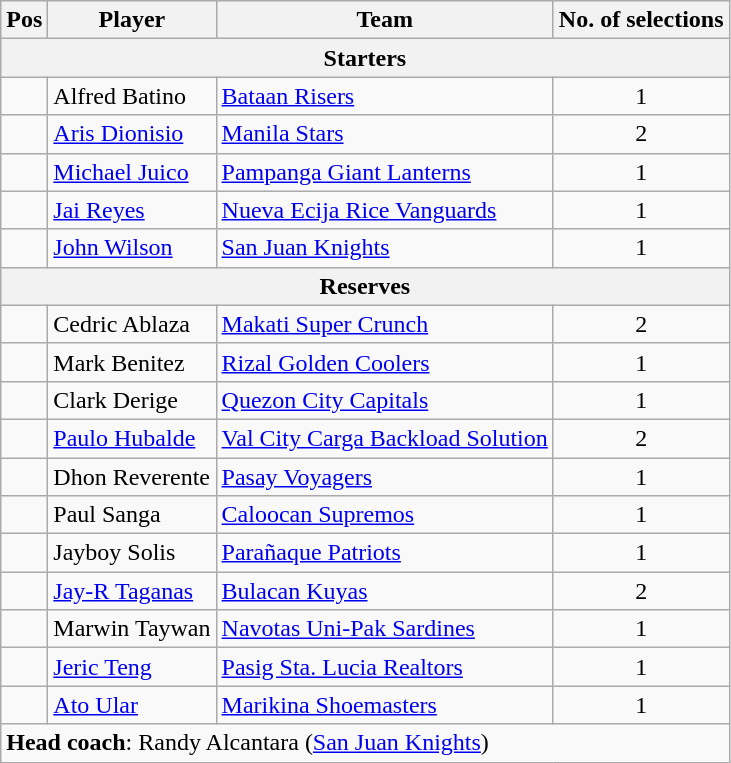<table class="wikitable">
<tr>
<th>Pos</th>
<th>Player</th>
<th>Team</th>
<th>No. of selections</th>
</tr>
<tr>
<th scope="col" colspan="4">Starters</th>
</tr>
<tr>
<td></td>
<td>Alfred Batino</td>
<td><a href='#'>Bataan Risers</a></td>
<td align=center>1</td>
</tr>
<tr>
<td></td>
<td><a href='#'>Aris Dionisio</a></td>
<td><a href='#'>Manila Stars</a></td>
<td align=center>2</td>
</tr>
<tr>
<td></td>
<td><a href='#'>Michael Juico</a></td>
<td><a href='#'>Pampanga Giant Lanterns</a></td>
<td align=center>1</td>
</tr>
<tr>
<td></td>
<td><a href='#'>Jai Reyes</a></td>
<td><a href='#'>Nueva Ecija Rice Vanguards</a></td>
<td align=center>1</td>
</tr>
<tr>
<td></td>
<td><a href='#'>John Wilson</a></td>
<td><a href='#'>San Juan Knights</a></td>
<td align=center>1</td>
</tr>
<tr>
<th scope="col" colspan="4">Reserves</th>
</tr>
<tr>
<td></td>
<td>Cedric Ablaza</td>
<td><a href='#'>Makati Super Crunch</a></td>
<td align=center>2</td>
</tr>
<tr>
<td></td>
<td>Mark Benitez</td>
<td><a href='#'>Rizal Golden Coolers</a></td>
<td align=center>1</td>
</tr>
<tr>
<td></td>
<td>Clark Derige</td>
<td><a href='#'>Quezon City Capitals</a></td>
<td align=center>1</td>
</tr>
<tr>
<td></td>
<td><a href='#'>Paulo Hubalde</a></td>
<td><a href='#'>Val City Carga Backload Solution</a></td>
<td align=center>2</td>
</tr>
<tr>
<td></td>
<td>Dhon Reverente</td>
<td><a href='#'>Pasay Voyagers</a></td>
<td align=center>1</td>
</tr>
<tr>
<td></td>
<td>Paul Sanga</td>
<td><a href='#'>Caloocan Supremos</a></td>
<td align=center>1</td>
</tr>
<tr>
<td></td>
<td>Jayboy Solis</td>
<td><a href='#'>Parañaque Patriots</a></td>
<td align=center>1</td>
</tr>
<tr>
<td></td>
<td><a href='#'>Jay-R Taganas</a></td>
<td><a href='#'>Bulacan Kuyas</a></td>
<td align=center>2</td>
</tr>
<tr>
<td></td>
<td>Marwin Taywan</td>
<td><a href='#'>Navotas Uni-Pak Sardines</a></td>
<td align=center>1</td>
</tr>
<tr>
<td></td>
<td><a href='#'>Jeric Teng</a></td>
<td><a href='#'>Pasig Sta. Lucia Realtors</a></td>
<td align=center>1</td>
</tr>
<tr>
<td></td>
<td><a href='#'>Ato Ular</a></td>
<td><a href='#'>Marikina Shoemasters</a></td>
<td align=center>1</td>
</tr>
<tr>
<td colspan="4"><strong>Head coach</strong>: Randy Alcantara (<a href='#'>San Juan Knights</a>)</td>
</tr>
</table>
